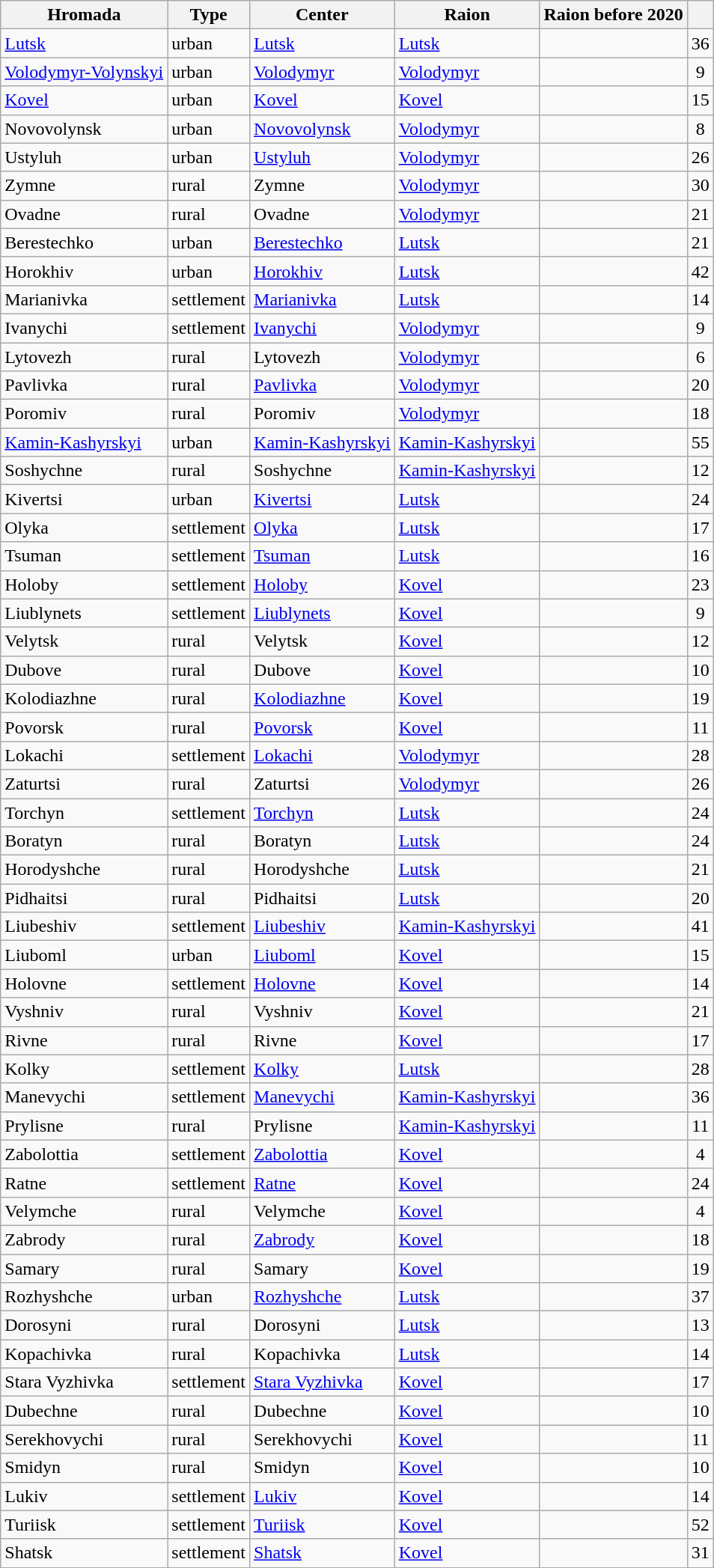<table class='wikitable sortable'>
<tr>
<th>Hromada</th>
<th>Type</th>
<th>Center</th>
<th>Raion</th>
<th>Raion before 2020</th>
<th></th>
</tr>
<tr>
<td><a href='#'>Lutsk</a></td>
<td>urban</td>
<td><a href='#'>Lutsk</a></td>
<td><a href='#'>Lutsk</a></td>
<td></td>
<td align=center>36</td>
</tr>
<tr>
<td><a href='#'>Volodymyr-Volynskyi</a></td>
<td>urban</td>
<td><a href='#'>Volodymyr</a></td>
<td><a href='#'>Volodymyr</a></td>
<td></td>
<td align=center>9</td>
</tr>
<tr>
<td><a href='#'>Kovel</a></td>
<td>urban</td>
<td><a href='#'>Kovel</a></td>
<td><a href='#'>Kovel</a></td>
<td></td>
<td align=center>15</td>
</tr>
<tr>
<td>Novovolynsk</td>
<td>urban</td>
<td><a href='#'>Novovolynsk</a></td>
<td><a href='#'>Volodymyr</a></td>
<td></td>
<td align=center>8</td>
</tr>
<tr>
<td>Ustyluh</td>
<td>urban</td>
<td><a href='#'>Ustyluh</a></td>
<td><a href='#'>Volodymyr</a></td>
<td></td>
<td align=center>26</td>
</tr>
<tr>
<td>Zymne</td>
<td>rural</td>
<td>Zymne</td>
<td><a href='#'>Volodymyr</a></td>
<td></td>
<td align=center>30</td>
</tr>
<tr>
<td>Ovadne</td>
<td>rural</td>
<td>Ovadne</td>
<td><a href='#'>Volodymyr</a></td>
<td></td>
<td align=center>21</td>
</tr>
<tr>
<td>Berestechko</td>
<td>urban</td>
<td><a href='#'>Berestechko</a></td>
<td><a href='#'>Lutsk</a></td>
<td></td>
<td align=center>21</td>
</tr>
<tr>
<td>Horokhiv</td>
<td>urban</td>
<td><a href='#'>Horokhiv</a></td>
<td><a href='#'>Lutsk</a></td>
<td></td>
<td align=center>42</td>
</tr>
<tr>
<td>Marianivka</td>
<td>settlement</td>
<td><a href='#'>Marianivka</a></td>
<td><a href='#'>Lutsk</a></td>
<td></td>
<td align=center>14</td>
</tr>
<tr>
<td>Ivanychi</td>
<td>settlement</td>
<td><a href='#'>Ivanychi</a></td>
<td><a href='#'>Volodymyr</a></td>
<td></td>
<td align=center>9</td>
</tr>
<tr>
<td>Lytovezh</td>
<td>rural</td>
<td>Lytovezh</td>
<td><a href='#'>Volodymyr</a></td>
<td></td>
<td align=center>6</td>
</tr>
<tr>
<td>Pavlivka</td>
<td>rural</td>
<td><a href='#'>Pavlivka</a></td>
<td><a href='#'>Volodymyr</a></td>
<td></td>
<td align=center>20</td>
</tr>
<tr>
<td>Poromiv</td>
<td>rural</td>
<td>Poromiv</td>
<td><a href='#'>Volodymyr</a></td>
<td></td>
<td align=center>18</td>
</tr>
<tr>
<td><a href='#'>Kamin-Kashyrskyi</a></td>
<td>urban</td>
<td><a href='#'>Kamin-Kashyrskyi</a></td>
<td><a href='#'>Kamin-Kashyrskyi</a></td>
<td></td>
<td align=center>55</td>
</tr>
<tr>
<td>Soshychne</td>
<td>rural</td>
<td>Soshychne</td>
<td><a href='#'>Kamin-Kashyrskyi</a></td>
<td></td>
<td align=center>12</td>
</tr>
<tr>
<td>Kivertsi</td>
<td>urban</td>
<td><a href='#'>Kivertsi</a></td>
<td><a href='#'>Lutsk</a></td>
<td></td>
<td align=center>24</td>
</tr>
<tr>
<td>Olyka</td>
<td>settlement</td>
<td><a href='#'>Olyka</a></td>
<td><a href='#'>Lutsk</a></td>
<td></td>
<td align=center>17</td>
</tr>
<tr>
<td>Tsuman</td>
<td>settlement</td>
<td><a href='#'>Tsuman</a></td>
<td><a href='#'>Lutsk</a></td>
<td></td>
<td align=center>16</td>
</tr>
<tr>
<td>Holoby</td>
<td>settlement</td>
<td><a href='#'>Holoby</a></td>
<td><a href='#'>Kovel</a></td>
<td></td>
<td align=center>23</td>
</tr>
<tr>
<td>Liublynets</td>
<td>settlement</td>
<td><a href='#'>Liublynets</a></td>
<td><a href='#'>Kovel</a></td>
<td></td>
<td align=center>9</td>
</tr>
<tr>
<td>Velytsk</td>
<td>rural</td>
<td>Velytsk</td>
<td><a href='#'>Kovel</a></td>
<td></td>
<td align=center>12</td>
</tr>
<tr>
<td>Dubove</td>
<td>rural</td>
<td>Dubove</td>
<td><a href='#'>Kovel</a></td>
<td></td>
<td align=center>10</td>
</tr>
<tr>
<td>Kolodiazhne</td>
<td>rural</td>
<td><a href='#'>Kolodiazhne</a></td>
<td><a href='#'>Kovel</a></td>
<td></td>
<td align=center>19</td>
</tr>
<tr>
<td>Povorsk</td>
<td>rural</td>
<td><a href='#'>Povorsk</a></td>
<td><a href='#'>Kovel</a></td>
<td></td>
<td align=center>11</td>
</tr>
<tr>
<td>Lokachi</td>
<td>settlement</td>
<td><a href='#'>Lokachi</a></td>
<td><a href='#'>Volodymyr</a></td>
<td></td>
<td align=center>28</td>
</tr>
<tr>
<td>Zaturtsi</td>
<td>rural</td>
<td>Zaturtsi</td>
<td><a href='#'>Volodymyr</a></td>
<td></td>
<td align=center>26</td>
</tr>
<tr>
<td>Torchyn</td>
<td>settlement</td>
<td><a href='#'>Torchyn</a></td>
<td><a href='#'>Lutsk</a></td>
<td></td>
<td align=center>24</td>
</tr>
<tr>
<td>Boratyn</td>
<td>rural</td>
<td>Boratyn</td>
<td><a href='#'>Lutsk</a></td>
<td></td>
<td align=center>24</td>
</tr>
<tr>
<td>Horodyshche</td>
<td>rural</td>
<td>Horodyshche</td>
<td><a href='#'>Lutsk</a></td>
<td></td>
<td align=center>21</td>
</tr>
<tr>
<td>Pidhaitsi</td>
<td>rural</td>
<td>Pidhaitsi</td>
<td><a href='#'>Lutsk</a></td>
<td></td>
<td align=center>20</td>
</tr>
<tr>
<td>Liubeshiv</td>
<td>settlement</td>
<td><a href='#'>Liubeshiv</a></td>
<td><a href='#'>Kamin-Kashyrskyi</a></td>
<td></td>
<td align=center>41</td>
</tr>
<tr>
<td>Liuboml</td>
<td>urban</td>
<td><a href='#'>Liuboml</a></td>
<td><a href='#'>Kovel</a></td>
<td></td>
<td align=center>15</td>
</tr>
<tr>
<td>Holovne</td>
<td>settlement</td>
<td><a href='#'>Holovne</a></td>
<td><a href='#'>Kovel</a></td>
<td></td>
<td align=center>14</td>
</tr>
<tr>
<td>Vyshniv</td>
<td>rural</td>
<td>Vyshniv</td>
<td><a href='#'>Kovel</a></td>
<td></td>
<td align=center>21</td>
</tr>
<tr>
<td>Rivne</td>
<td>rural</td>
<td>Rivne</td>
<td><a href='#'>Kovel</a></td>
<td></td>
<td align=center>17</td>
</tr>
<tr>
<td>Kolky</td>
<td>settlement</td>
<td><a href='#'>Kolky</a></td>
<td><a href='#'>Lutsk</a></td>
<td></td>
<td align=center>28</td>
</tr>
<tr>
<td>Manevychi</td>
<td>settlement</td>
<td><a href='#'>Manevychi</a></td>
<td><a href='#'>Kamin-Kashyrskyi</a></td>
<td></td>
<td align=center>36</td>
</tr>
<tr>
<td>Prylisne</td>
<td>rural</td>
<td>Prylisne</td>
<td><a href='#'>Kamin-Kashyrskyi</a></td>
<td></td>
<td align=center>11</td>
</tr>
<tr>
<td>Zabolottia</td>
<td>settlement</td>
<td><a href='#'>Zabolottia</a></td>
<td><a href='#'>Kovel</a></td>
<td></td>
<td align=center>4</td>
</tr>
<tr>
<td>Ratne</td>
<td>settlement</td>
<td><a href='#'>Ratne</a></td>
<td><a href='#'>Kovel</a></td>
<td></td>
<td align=center>24</td>
</tr>
<tr>
<td>Velymche</td>
<td>rural</td>
<td>Velymche</td>
<td><a href='#'>Kovel</a></td>
<td></td>
<td align=center>4</td>
</tr>
<tr>
<td>Zabrody</td>
<td>rural</td>
<td><a href='#'>Zabrody</a></td>
<td><a href='#'>Kovel</a></td>
<td></td>
<td align=center>18</td>
</tr>
<tr>
<td>Samary</td>
<td>rural</td>
<td>Samary</td>
<td><a href='#'>Kovel</a></td>
<td></td>
<td align=center>19</td>
</tr>
<tr>
<td>Rozhyshche</td>
<td>urban</td>
<td><a href='#'>Rozhyshche</a></td>
<td><a href='#'>Lutsk</a></td>
<td></td>
<td align=center>37</td>
</tr>
<tr>
<td>Dorosyni</td>
<td>rural</td>
<td>Dorosyni</td>
<td><a href='#'>Lutsk</a></td>
<td></td>
<td align=center>13</td>
</tr>
<tr>
<td>Kopachivka</td>
<td>rural</td>
<td>Kopachivka</td>
<td><a href='#'>Lutsk</a></td>
<td></td>
<td align=center>14</td>
</tr>
<tr>
<td>Stara Vyzhivka</td>
<td>settlement</td>
<td><a href='#'>Stara Vyzhivka</a></td>
<td><a href='#'>Kovel</a></td>
<td></td>
<td align=center>17</td>
</tr>
<tr>
<td>Dubechne</td>
<td>rural</td>
<td>Dubechne</td>
<td><a href='#'>Kovel</a></td>
<td></td>
<td align=center>10</td>
</tr>
<tr>
<td>Serekhovychi</td>
<td>rural</td>
<td>Serekhovychi</td>
<td><a href='#'>Kovel</a></td>
<td></td>
<td align=center>11</td>
</tr>
<tr>
<td>Smidyn</td>
<td>rural</td>
<td>Smidyn</td>
<td><a href='#'>Kovel</a></td>
<td></td>
<td align=center>10</td>
</tr>
<tr>
<td>Lukiv</td>
<td>settlement</td>
<td><a href='#'>Lukiv</a></td>
<td><a href='#'>Kovel</a></td>
<td></td>
<td align=center>14</td>
</tr>
<tr>
<td>Turiisk</td>
<td>settlement</td>
<td><a href='#'>Turiisk</a></td>
<td><a href='#'>Kovel</a></td>
<td></td>
<td align=center>52</td>
</tr>
<tr>
<td>Shatsk</td>
<td>settlement</td>
<td><a href='#'>Shatsk</a></td>
<td><a href='#'>Kovel</a></td>
<td></td>
<td align=center>31</td>
</tr>
</table>
